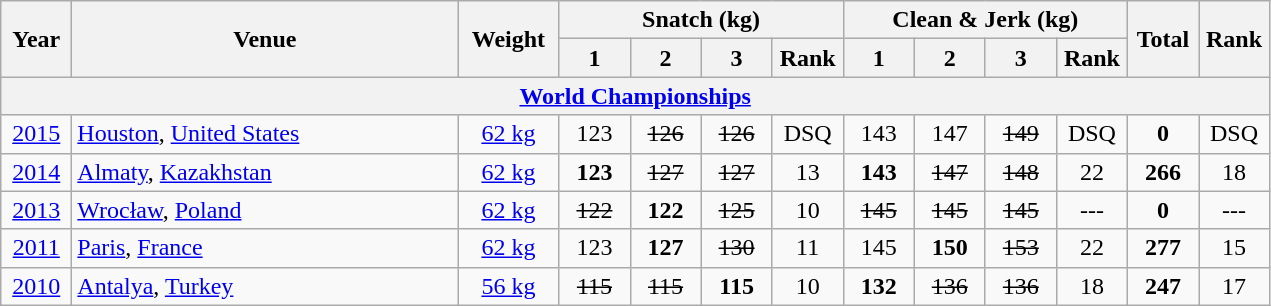<table class = "wikitable" style="text-align:center;">
<tr>
<th rowspan=2 width=40>Year</th>
<th rowspan=2 width=250>Venue</th>
<th rowspan=2 width=60>Weight</th>
<th colspan=4>Snatch (kg)</th>
<th colspan=4>Clean & Jerk (kg)</th>
<th rowspan=2 width=40>Total</th>
<th rowspan=2 width=40>Rank</th>
</tr>
<tr>
<th width=40>1</th>
<th width=40>2</th>
<th width=40>3</th>
<th width=40>Rank</th>
<th width=40>1</th>
<th width=40>2</th>
<th width=40>3</th>
<th width=40>Rank</th>
</tr>
<tr>
<th colspan=13><a href='#'>World Championships</a></th>
</tr>
<tr>
<td><a href='#'>2015</a></td>
<td align=left> <a href='#'>Houston</a>, <a href='#'>United States</a></td>
<td><a href='#'>62 kg</a></td>
<td>123</td>
<td><s>126</s></td>
<td><s>126</s></td>
<td>DSQ</td>
<td>143</td>
<td>147</td>
<td><s>149</s></td>
<td>DSQ</td>
<td><strong>0</strong></td>
<td>DSQ</td>
</tr>
<tr>
<td><a href='#'>2014</a></td>
<td align=left> <a href='#'>Almaty</a>, <a href='#'>Kazakhstan</a></td>
<td><a href='#'>62 kg</a></td>
<td><strong>123</strong></td>
<td><s>127</s></td>
<td><s>127</s></td>
<td>13</td>
<td><strong>143</strong></td>
<td><s>147</s></td>
<td><s>148</s></td>
<td>22</td>
<td><strong>266</strong></td>
<td>18</td>
</tr>
<tr>
<td><a href='#'>2013</a></td>
<td align=left> <a href='#'>Wrocław</a>, <a href='#'>Poland</a></td>
<td><a href='#'>62 kg</a></td>
<td><s>122</s></td>
<td><strong>122</strong></td>
<td><s>125</s></td>
<td>10</td>
<td><s>145</s></td>
<td><s>145</s></td>
<td><s>145</s></td>
<td>---</td>
<td><strong>0</strong></td>
<td>---</td>
</tr>
<tr>
<td><a href='#'>2011</a></td>
<td align=left> <a href='#'>Paris</a>, <a href='#'>France</a></td>
<td><a href='#'>62 kg</a></td>
<td>123</td>
<td><strong>127</strong></td>
<td><s>130</s></td>
<td>11</td>
<td>145</td>
<td><strong>150</strong></td>
<td><s>153</s></td>
<td>22</td>
<td><strong>277</strong></td>
<td>15</td>
</tr>
<tr>
<td><a href='#'>2010</a></td>
<td align=left> <a href='#'>Antalya</a>, <a href='#'>Turkey</a></td>
<td><a href='#'>56 kg</a></td>
<td><s>115</s></td>
<td><s>115</s></td>
<td><strong>115</strong></td>
<td>10</td>
<td><strong>132</strong></td>
<td><s>136</s></td>
<td><s>136</s></td>
<td>18</td>
<td><strong>247</strong></td>
<td>17</td>
</tr>
</table>
